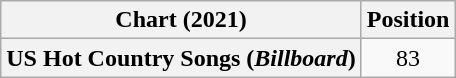<table class="wikitable plainrowheaders" style="text-align:center">
<tr>
<th>Chart (2021)</th>
<th>Position</th>
</tr>
<tr>
<th scope="row">US Hot Country Songs (<em>Billboard</em>)</th>
<td>83</td>
</tr>
</table>
